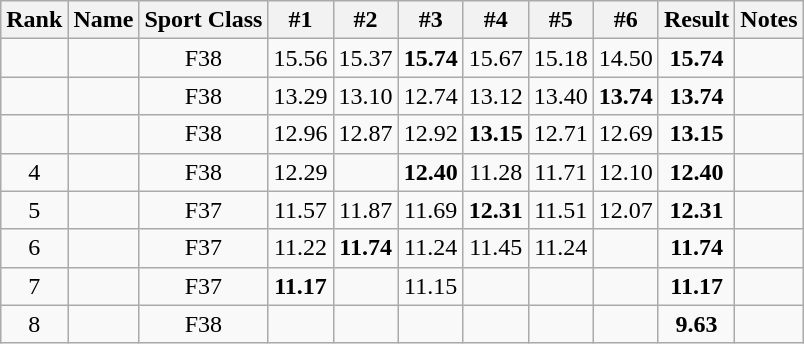<table class="wikitable sortable" style="text-align:center">
<tr>
<th>Rank</th>
<th>Name</th>
<th>Sport Class</th>
<th>#1</th>
<th>#2</th>
<th>#3</th>
<th>#4</th>
<th>#5</th>
<th>#6</th>
<th>Result</th>
<th>Notes</th>
</tr>
<tr>
<td></td>
<td align=left></td>
<td>F38</td>
<td>15.56</td>
<td>15.37</td>
<td><strong>15.74</strong></td>
<td>15.67</td>
<td>15.18</td>
<td>14.50</td>
<td><strong>15.74</strong></td>
<td></td>
</tr>
<tr>
<td></td>
<td align=left></td>
<td>F38</td>
<td>13.29</td>
<td>13.10</td>
<td>12.74</td>
<td>13.12</td>
<td>13.40</td>
<td><strong>13.74</strong></td>
<td><strong>13.74</strong></td>
<td></td>
</tr>
<tr>
<td></td>
<td align=left></td>
<td>F38</td>
<td>12.96</td>
<td>12.87</td>
<td>12.92</td>
<td><strong>13.15</strong></td>
<td>12.71</td>
<td>12.69</td>
<td><strong>13.15</strong></td>
<td></td>
</tr>
<tr>
<td>4</td>
<td align=left></td>
<td>F38</td>
<td>12.29</td>
<td></td>
<td><strong>12.40</strong></td>
<td>11.28</td>
<td>11.71</td>
<td>12.10</td>
<td><strong>12.40</strong></td>
<td></td>
</tr>
<tr>
<td>5</td>
<td align=left></td>
<td>F37</td>
<td>11.57</td>
<td>11.87</td>
<td>11.69</td>
<td><strong>12.31</strong></td>
<td>11.51</td>
<td>12.07</td>
<td><strong>12.31</strong></td>
<td></td>
</tr>
<tr>
<td>6</td>
<td align=left></td>
<td>F37</td>
<td>11.22</td>
<td><strong>11.74</strong></td>
<td>11.24</td>
<td>11.45</td>
<td>11.24</td>
<td></td>
<td><strong>11.74</strong></td>
<td></td>
</tr>
<tr>
<td>7</td>
<td align=left></td>
<td>F37</td>
<td><strong>11.17</strong></td>
<td></td>
<td>11.15</td>
<td></td>
<td></td>
<td></td>
<td><strong>11.17</strong></td>
<td></td>
</tr>
<tr>
<td>8</td>
<td align=left></td>
<td>F38</td>
<td></td>
<td></td>
<td></td>
<td><strong></strong></td>
<td></td>
<td></td>
<td><strong>9.63</strong></td>
<td></td>
</tr>
</table>
